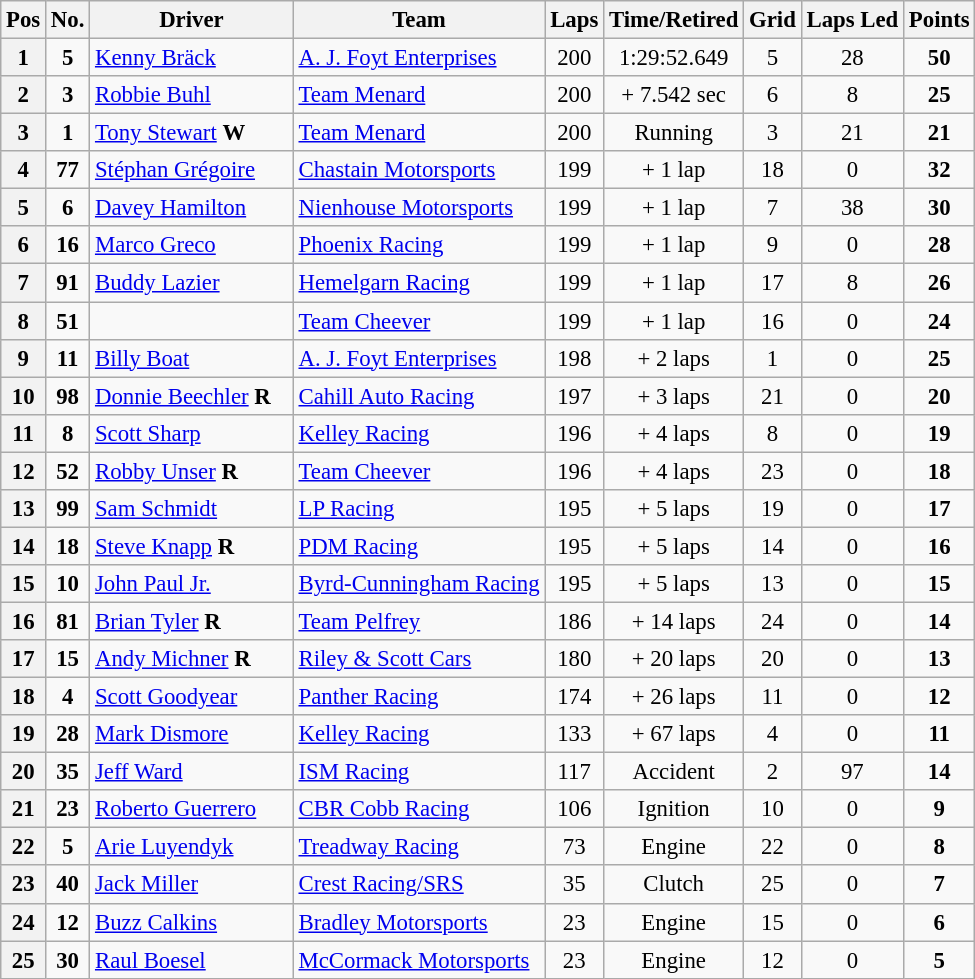<table class="wikitable" style="font-size:95%;">
<tr>
<th>Pos</th>
<th>No.</th>
<th>Driver</th>
<th>Team</th>
<th>Laps</th>
<th>Time/Retired</th>
<th>Grid</th>
<th>Laps Led</th>
<th>Points</th>
</tr>
<tr>
<th>1</th>
<td align=center><strong>5</strong></td>
<td> <a href='#'>Kenny Bräck</a></td>
<td><a href='#'>A. J. Foyt Enterprises</a></td>
<td align=center>200</td>
<td align=center>1:29:52.649</td>
<td align=center>5</td>
<td align=center>28</td>
<td align=center><strong>50</strong></td>
</tr>
<tr>
<th>2</th>
<td align=center><strong>3</strong></td>
<td> <a href='#'>Robbie Buhl</a></td>
<td><a href='#'>Team Menard</a></td>
<td align=center>200</td>
<td align=center>+ 7.542 sec</td>
<td align=center>6</td>
<td align=center>8</td>
<td align=center><strong>25</strong></td>
</tr>
<tr>
<th>3</th>
<td align=center><strong>1</strong></td>
<td> <a href='#'>Tony Stewart</a> <strong><span>W</span></strong></td>
<td><a href='#'>Team Menard</a></td>
<td align=center>200</td>
<td align=center>Running</td>
<td align=center>3</td>
<td align=center>21</td>
<td align=center><strong>21</strong></td>
</tr>
<tr>
<th>4</th>
<td align=center><strong>77</strong></td>
<td> <a href='#'>Stéphan Grégoire</a></td>
<td><a href='#'>Chastain Motorsports</a></td>
<td align=center>199</td>
<td align=center>+ 1 lap</td>
<td align=center>18</td>
<td align=center>0</td>
<td align=center><strong>32</strong></td>
</tr>
<tr>
<th>5</th>
<td align=center><strong>6</strong></td>
<td> <a href='#'>Davey Hamilton</a></td>
<td><a href='#'>Nienhouse Motorsports</a></td>
<td align=center>199</td>
<td align=center>+ 1 lap</td>
<td align=center>7</td>
<td align=center>38</td>
<td align=center><strong>30</strong></td>
</tr>
<tr>
<th>6</th>
<td align=center><strong>16</strong></td>
<td> <a href='#'>Marco Greco</a></td>
<td><a href='#'>Phoenix Racing</a></td>
<td align=center>199</td>
<td align=center>+ 1 lap</td>
<td align=center>9</td>
<td align=center>0</td>
<td align=center><strong>28</strong></td>
</tr>
<tr>
<th>7</th>
<td align=center><strong>91</strong></td>
<td> <a href='#'>Buddy Lazier</a></td>
<td><a href='#'>Hemelgarn Racing</a></td>
<td align=center>199</td>
<td align=center>+ 1 lap</td>
<td align=center>17</td>
<td align=center>8</td>
<td align=center><strong>26</strong></td>
</tr>
<tr>
<th>8</th>
<td align=center><strong>51</strong></td>
<td></td>
<td><a href='#'>Team Cheever</a></td>
<td align=center>199</td>
<td align=center>+ 1 lap</td>
<td align=center>16</td>
<td align=center>0</td>
<td align=center><strong>24</strong></td>
</tr>
<tr>
<th>9</th>
<td align=center><strong>11</strong></td>
<td> <a href='#'>Billy Boat</a></td>
<td><a href='#'>A. J. Foyt Enterprises</a></td>
<td align=center>198</td>
<td align=center>+ 2 laps</td>
<td align=center>1</td>
<td align=center>0</td>
<td align=center><strong>25</strong></td>
</tr>
<tr>
<th>10</th>
<td align=center><strong>98</strong></td>
<td> <a href='#'>Donnie Beechler</a> <strong><span>R</span></strong>   </td>
<td><a href='#'>Cahill Auto Racing</a></td>
<td align=center>197</td>
<td align=center>+ 3 laps</td>
<td align=center>21</td>
<td align=center>0</td>
<td align=center><strong>20</strong></td>
</tr>
<tr>
<th>11</th>
<td align=center><strong>8</strong></td>
<td> <a href='#'>Scott Sharp</a></td>
<td><a href='#'>Kelley Racing</a></td>
<td align=center>196</td>
<td align=center>+ 4 laps</td>
<td align=center>8</td>
<td align=center>0</td>
<td align=center><strong>19</strong></td>
</tr>
<tr>
<th>12</th>
<td align=center><strong>52</strong></td>
<td> <a href='#'>Robby Unser</a> <strong><span>R</span></strong></td>
<td><a href='#'>Team Cheever</a></td>
<td align=center>196</td>
<td align=center>+ 4 laps</td>
<td align=center>23</td>
<td align=center>0</td>
<td align=center><strong>18</strong></td>
</tr>
<tr>
<th>13</th>
<td align=center><strong>99</strong></td>
<td> <a href='#'>Sam Schmidt</a></td>
<td><a href='#'>LP Racing</a></td>
<td align=center>195</td>
<td align=center>+ 5 laps</td>
<td align=center>19</td>
<td align=center>0</td>
<td align=center><strong>17</strong></td>
</tr>
<tr>
<th>14</th>
<td align=center><strong>18</strong></td>
<td> <a href='#'>Steve Knapp</a> <strong><span>R</span></strong></td>
<td><a href='#'>PDM Racing</a></td>
<td align=center>195</td>
<td align=center>+ 5 laps</td>
<td align=center>14</td>
<td align=center>0</td>
<td align=center><strong>16</strong></td>
</tr>
<tr>
<th>15</th>
<td align=center><strong>10</strong></td>
<td> <a href='#'>John Paul Jr.</a></td>
<td><a href='#'>Byrd-Cunningham Racing</a></td>
<td align=center>195</td>
<td align=center>+ 5 laps</td>
<td align=center>13</td>
<td align=center>0</td>
<td align=center><strong>15</strong></td>
</tr>
<tr>
<th>16</th>
<td align=center><strong>81</strong></td>
<td> <a href='#'>Brian Tyler</a> <strong><span>R</span></strong></td>
<td><a href='#'>Team Pelfrey</a></td>
<td align=center>186</td>
<td align=center>+ 14 laps</td>
<td align=center>24</td>
<td align=center>0</td>
<td align=center><strong>14</strong></td>
</tr>
<tr>
<th>17</th>
<td align=center><strong>15</strong></td>
<td> <a href='#'>Andy Michner</a> <strong><span>R</span></strong></td>
<td><a href='#'>Riley & Scott Cars</a></td>
<td align=center>180</td>
<td align=center>+ 20 laps</td>
<td align=center>20</td>
<td align=center>0</td>
<td align=center><strong>13</strong></td>
</tr>
<tr>
<th>18</th>
<td align=center><strong>4</strong></td>
<td> <a href='#'>Scott Goodyear</a></td>
<td><a href='#'>Panther Racing</a></td>
<td align=center>174</td>
<td align=center>+ 26 laps</td>
<td align=center>11</td>
<td align=center>0</td>
<td align=center><strong>12</strong></td>
</tr>
<tr>
<th>19</th>
<td align=center><strong>28</strong></td>
<td> <a href='#'>Mark Dismore</a></td>
<td><a href='#'>Kelley Racing</a></td>
<td align=center>133</td>
<td align=center>+ 67 laps</td>
<td align=center>4</td>
<td align=center>0</td>
<td align=center><strong>11</strong></td>
</tr>
<tr>
<th>20</th>
<td align=center><strong>35</strong></td>
<td> <a href='#'>Jeff Ward</a></td>
<td><a href='#'>ISM Racing</a></td>
<td align=center>117</td>
<td align=center>Accident</td>
<td align=center>2</td>
<td align=center>97</td>
<td align=center><strong>14</strong></td>
</tr>
<tr>
<th>21</th>
<td align=center><strong>23</strong></td>
<td> <a href='#'>Roberto Guerrero</a></td>
<td><a href='#'>CBR Cobb Racing</a></td>
<td align=center>106</td>
<td align=center>Ignition</td>
<td align=center>10</td>
<td align=center>0</td>
<td align=center><strong>9</strong></td>
</tr>
<tr>
<th>22</th>
<td align=center><strong>5</strong></td>
<td> <a href='#'>Arie Luyendyk</a></td>
<td><a href='#'>Treadway Racing</a></td>
<td align=center>73</td>
<td align=center>Engine</td>
<td align=center>22</td>
<td align=center>0</td>
<td align=center><strong>8</strong></td>
</tr>
<tr>
<th>23</th>
<td align=center><strong>40</strong></td>
<td> <a href='#'>Jack Miller</a></td>
<td><a href='#'>Crest Racing/SRS</a></td>
<td align=center>35</td>
<td align=center>Clutch</td>
<td align=center>25</td>
<td align=center>0</td>
<td align=center><strong>7</strong></td>
</tr>
<tr>
<th>24</th>
<td align=center><strong>12</strong></td>
<td> <a href='#'>Buzz Calkins</a></td>
<td><a href='#'>Bradley Motorsports</a></td>
<td align=center>23</td>
<td align=center>Engine</td>
<td align=center>15</td>
<td align=center>0</td>
<td align=center><strong>6</strong></td>
</tr>
<tr>
<th>25</th>
<td align=center><strong>30</strong></td>
<td> <a href='#'>Raul Boesel</a></td>
<td><a href='#'>McCormack Motorsports</a></td>
<td align=center>23</td>
<td align=center>Engine</td>
<td align=center>12</td>
<td align=center>0</td>
<td align=center><strong>5</strong></td>
</tr>
</table>
